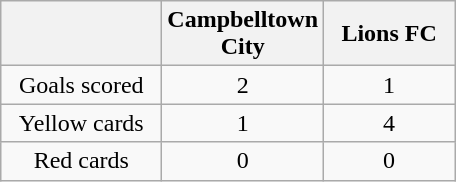<table class="wikitable plainrowheaders" style="text-align:center">
<tr>
<th width=100></th>
<th width=80>Campbelltown City</th>
<th width=80>Lions FC</th>
</tr>
<tr>
<td>Goals scored</td>
<td>2</td>
<td>1</td>
</tr>
<tr>
<td>Yellow cards</td>
<td>1</td>
<td>4</td>
</tr>
<tr>
<td>Red cards</td>
<td>0</td>
<td>0</td>
</tr>
</table>
